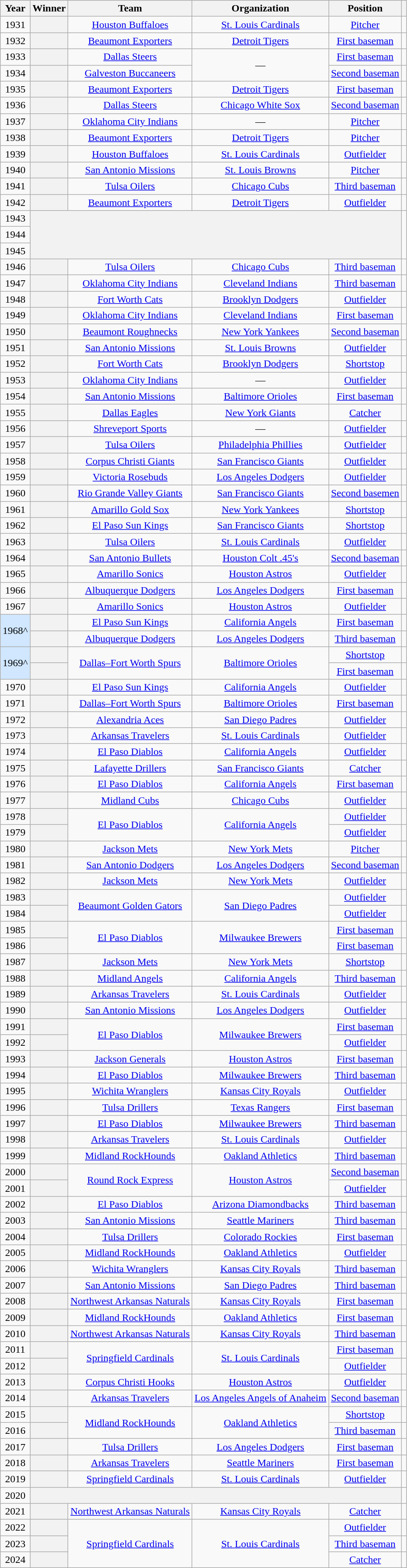<table class="wikitable sortable plainrowheaders" style="text-align:center">
<tr>
<th scope="col">Year</th>
<th scope="col">Winner</th>
<th scope="col">Team</th>
<th scope="col">Organization</th>
<th scope="col">Position</th>
<th scope="col" class="unsortable"></th>
</tr>
<tr>
<td>1931</td>
<th scope="row" style="text-align:center"></th>
<td><a href='#'>Houston Buffaloes</a></td>
<td><a href='#'>St. Louis Cardinals</a></td>
<td><a href='#'>Pitcher</a></td>
<td></td>
</tr>
<tr>
<td>1932</td>
<th scope="row" style="text-align:center"></th>
<td><a href='#'>Beaumont Exporters</a></td>
<td><a href='#'>Detroit Tigers</a></td>
<td><a href='#'>First baseman</a></td>
<td></td>
</tr>
<tr>
<td>1933</td>
<th scope="row" style="text-align:center"></th>
<td><a href='#'>Dallas Steers</a></td>
<td rowspan="2">—</td>
<td><a href='#'>First baseman</a></td>
<td></td>
</tr>
<tr>
<td>1934</td>
<th scope="row" style="text-align:center"></th>
<td><a href='#'>Galveston Buccaneers</a></td>
<td><a href='#'>Second baseman</a></td>
<td></td>
</tr>
<tr>
<td>1935</td>
<th scope="row" style="text-align:center"></th>
<td><a href='#'>Beaumont Exporters</a></td>
<td><a href='#'>Detroit Tigers</a></td>
<td><a href='#'>First baseman</a></td>
<td></td>
</tr>
<tr>
<td>1936</td>
<th scope="row" style="text-align:center"></th>
<td><a href='#'>Dallas Steers</a></td>
<td><a href='#'>Chicago White Sox</a></td>
<td><a href='#'>Second baseman</a></td>
<td></td>
</tr>
<tr>
<td>1937</td>
<th scope="row" style="text-align:center"></th>
<td><a href='#'>Oklahoma City Indians</a></td>
<td>—</td>
<td><a href='#'>Pitcher</a></td>
<td></td>
</tr>
<tr>
<td>1938</td>
<th scope="row" style="text-align:center"></th>
<td><a href='#'>Beaumont Exporters</a></td>
<td><a href='#'>Detroit Tigers</a></td>
<td><a href='#'>Pitcher</a></td>
<td></td>
</tr>
<tr>
<td>1939</td>
<th scope="row" style="text-align:center"></th>
<td><a href='#'>Houston Buffaloes</a></td>
<td><a href='#'>St. Louis Cardinals</a></td>
<td><a href='#'>Outfielder</a></td>
<td></td>
</tr>
<tr>
<td>1940</td>
<th scope="row" style="text-align:center"></th>
<td><a href='#'>San Antonio Missions</a></td>
<td><a href='#'>St. Louis Browns</a></td>
<td><a href='#'>Pitcher</a></td>
<td></td>
</tr>
<tr>
<td>1941</td>
<th scope="row" style="text-align:center"></th>
<td><a href='#'>Tulsa Oilers</a></td>
<td><a href='#'>Chicago Cubs</a></td>
<td><a href='#'>Third baseman</a></td>
<td></td>
</tr>
<tr>
<td>1942</td>
<th scope="row" style="text-align:center"></th>
<td><a href='#'>Beaumont Exporters</a></td>
<td><a href='#'>Detroit Tigers</a></td>
<td><a href='#'>Outfielder</a></td>
<td></td>
</tr>
<tr>
<td>1943</td>
<th colspan="4" rowspan="3" scope="row" style="text-align:center"></th>
<td rowspan="3"></td>
</tr>
<tr>
<td>1944</td>
</tr>
<tr>
<td>1945</td>
</tr>
<tr>
<td>1946</td>
<th scope="row" style="text-align:center"></th>
<td><a href='#'>Tulsa Oilers</a></td>
<td><a href='#'>Chicago Cubs</a></td>
<td><a href='#'>Third baseman</a></td>
<td></td>
</tr>
<tr>
<td>1947</td>
<th scope="row" style="text-align:center"></th>
<td><a href='#'>Oklahoma City Indians</a></td>
<td><a href='#'>Cleveland Indians</a></td>
<td><a href='#'>Third baseman</a></td>
<td></td>
</tr>
<tr>
<td>1948</td>
<th scope="row" style="text-align:center"></th>
<td><a href='#'>Fort Worth Cats</a></td>
<td><a href='#'>Brooklyn Dodgers</a></td>
<td><a href='#'>Outfielder</a></td>
<td></td>
</tr>
<tr>
<td>1949</td>
<th scope="row" style="text-align:center"></th>
<td><a href='#'>Oklahoma City Indians</a></td>
<td><a href='#'>Cleveland Indians</a></td>
<td><a href='#'>First baseman</a></td>
<td></td>
</tr>
<tr>
<td>1950</td>
<th scope="row" style="text-align:center"></th>
<td><a href='#'>Beaumont Roughnecks</a></td>
<td><a href='#'>New York Yankees</a></td>
<td><a href='#'>Second baseman</a></td>
<td></td>
</tr>
<tr>
<td>1951</td>
<th scope="row" style="text-align:center"></th>
<td><a href='#'>San Antonio Missions</a></td>
<td><a href='#'>St. Louis Browns</a></td>
<td><a href='#'>Outfielder</a></td>
<td></td>
</tr>
<tr>
<td>1952</td>
<th scope="row" style="text-align:center"></th>
<td><a href='#'>Fort Worth Cats</a></td>
<td><a href='#'>Brooklyn Dodgers</a></td>
<td><a href='#'>Shortstop</a></td>
<td></td>
</tr>
<tr>
<td>1953</td>
<th scope="row" style="text-align:center"></th>
<td><a href='#'>Oklahoma City Indians</a></td>
<td>—</td>
<td><a href='#'>Outfielder</a></td>
<td></td>
</tr>
<tr>
<td>1954</td>
<th scope="row" style="text-align:center"></th>
<td><a href='#'>San Antonio Missions</a></td>
<td><a href='#'>Baltimore Orioles</a></td>
<td><a href='#'>First baseman</a></td>
<td></td>
</tr>
<tr>
<td>1955</td>
<th scope="row" style="text-align:center"></th>
<td><a href='#'>Dallas Eagles</a></td>
<td><a href='#'>New York Giants</a></td>
<td><a href='#'>Catcher</a></td>
<td></td>
</tr>
<tr>
<td>1956</td>
<th scope="row" style="text-align:center"></th>
<td><a href='#'>Shreveport Sports</a></td>
<td>—</td>
<td><a href='#'>Outfielder</a></td>
<td></td>
</tr>
<tr>
<td>1957</td>
<th scope="row" style="text-align:center"></th>
<td><a href='#'>Tulsa Oilers</a></td>
<td><a href='#'>Philadelphia Phillies</a></td>
<td><a href='#'>Outfielder</a></td>
<td></td>
</tr>
<tr>
<td>1958</td>
<th scope="row" style="text-align:center"></th>
<td><a href='#'>Corpus Christi Giants</a></td>
<td><a href='#'>San Francisco Giants</a></td>
<td><a href='#'>Outfielder</a></td>
<td></td>
</tr>
<tr>
<td>1959</td>
<th scope="row" style="text-align:center"></th>
<td><a href='#'>Victoria Rosebuds</a></td>
<td><a href='#'>Los Angeles Dodgers</a></td>
<td><a href='#'>Outfielder</a></td>
<td></td>
</tr>
<tr>
<td>1960</td>
<th scope="row" style="text-align:center"></th>
<td><a href='#'>Rio Grande Valley Giants</a></td>
<td><a href='#'>San Francisco Giants</a></td>
<td><a href='#'>Second basemen</a></td>
<td></td>
</tr>
<tr>
<td>1961</td>
<th scope="row" style="text-align:center"></th>
<td><a href='#'>Amarillo Gold Sox</a></td>
<td><a href='#'>New York Yankees</a></td>
<td><a href='#'>Shortstop</a></td>
<td></td>
</tr>
<tr>
<td>1962</td>
<th scope="row" style="text-align:center"></th>
<td><a href='#'>El Paso Sun Kings</a></td>
<td><a href='#'>San Francisco Giants</a></td>
<td><a href='#'>Shortstop</a></td>
<td></td>
</tr>
<tr>
<td>1963</td>
<th scope="row" style="text-align:center"></th>
<td><a href='#'>Tulsa Oilers</a></td>
<td><a href='#'>St. Louis Cardinals</a></td>
<td><a href='#'>Outfielder</a></td>
<td></td>
</tr>
<tr>
<td>1964</td>
<th scope="row" style="text-align:center"></th>
<td><a href='#'>San Antonio Bullets</a></td>
<td><a href='#'>Houston Colt .45's</a></td>
<td><a href='#'>Second baseman</a></td>
<td></td>
</tr>
<tr>
<td>1965</td>
<th scope="row" style="text-align:center"></th>
<td><a href='#'>Amarillo Sonics</a></td>
<td><a href='#'>Houston Astros</a></td>
<td><a href='#'>Outfielder</a></td>
<td></td>
</tr>
<tr>
<td>1966</td>
<th scope="row" style="text-align:center"></th>
<td><a href='#'>Albuquerque Dodgers</a></td>
<td><a href='#'>Los Angeles Dodgers</a></td>
<td><a href='#'>First baseman</a></td>
<td></td>
</tr>
<tr>
<td>1967</td>
<th scope="row" style="text-align:center"></th>
<td><a href='#'>Amarillo Sonics</a></td>
<td><a href='#'>Houston Astros</a></td>
<td><a href='#'>Outfielder</a></td>
<td></td>
</tr>
<tr>
<td style="background-color:#D0E7FF;" rowspan="2">1968^</td>
<th scope="row" style="text-align:center"></th>
<td><a href='#'>El Paso Sun Kings</a></td>
<td><a href='#'>California Angels</a></td>
<td><a href='#'>First baseman</a></td>
<td></td>
</tr>
<tr>
<th scope="row" style="text-align:center"></th>
<td><a href='#'>Albuquerque Dodgers</a></td>
<td><a href='#'>Los Angeles Dodgers</a></td>
<td><a href='#'>Third baseman</a></td>
<td></td>
</tr>
<tr>
<td style="background-color:#D0E7FF;" rowspan="2">1969^</td>
<th scope="row" style="text-align:center"></th>
<td rowspan="2"><a href='#'>Dallas–Fort Worth Spurs</a></td>
<td rowspan="2"><a href='#'>Baltimore Orioles</a></td>
<td><a href='#'>Shortstop</a></td>
<td></td>
</tr>
<tr>
<th scope="row" style="text-align:center"></th>
<td><a href='#'>First baseman</a></td>
<td></td>
</tr>
<tr>
<td>1970</td>
<th scope="row" style="text-align:center"></th>
<td><a href='#'>El Paso Sun Kings</a></td>
<td><a href='#'>California Angels</a></td>
<td><a href='#'>Outfielder</a></td>
<td></td>
</tr>
<tr>
<td>1971</td>
<th scope="row" style="text-align:center"></th>
<td><a href='#'>Dallas–Fort Worth Spurs</a></td>
<td><a href='#'>Baltimore Orioles</a></td>
<td><a href='#'>First baseman</a></td>
<td></td>
</tr>
<tr>
<td>1972</td>
<th scope="row" style="text-align:center"></th>
<td><a href='#'>Alexandria Aces</a></td>
<td><a href='#'>San Diego Padres</a></td>
<td><a href='#'>Outfielder</a></td>
<td></td>
</tr>
<tr>
<td>1973</td>
<th scope="row" style="text-align:center"></th>
<td><a href='#'>Arkansas Travelers</a></td>
<td><a href='#'>St. Louis Cardinals</a></td>
<td><a href='#'>Outfielder</a></td>
<td></td>
</tr>
<tr>
<td>1974</td>
<th scope="row" style="text-align:center"></th>
<td><a href='#'>El Paso Diablos</a></td>
<td><a href='#'>California Angels</a></td>
<td><a href='#'>Outfielder</a></td>
<td></td>
</tr>
<tr>
<td>1975</td>
<th scope="row" style="text-align:center"></th>
<td><a href='#'>Lafayette Drillers</a></td>
<td><a href='#'>San Francisco Giants</a></td>
<td><a href='#'>Catcher</a></td>
<td></td>
</tr>
<tr>
<td>1976</td>
<th scope="row" style="text-align:center"></th>
<td><a href='#'>El Paso Diablos</a></td>
<td><a href='#'>California Angels</a></td>
<td><a href='#'>First baseman</a></td>
<td></td>
</tr>
<tr>
<td>1977</td>
<th scope="row" style="text-align:center"></th>
<td><a href='#'>Midland Cubs</a></td>
<td><a href='#'>Chicago Cubs</a></td>
<td><a href='#'>Outfielder</a></td>
<td></td>
</tr>
<tr>
<td>1978</td>
<th scope="row" style="text-align:center"></th>
<td rowspan="2"><a href='#'>El Paso Diablos</a></td>
<td rowspan="2"><a href='#'>California Angels</a></td>
<td><a href='#'>Outfielder</a></td>
<td></td>
</tr>
<tr>
<td>1979</td>
<th scope="row" style="text-align:center"></th>
<td><a href='#'>Outfielder</a></td>
<td></td>
</tr>
<tr>
<td>1980</td>
<th scope="row" style="text-align:center"></th>
<td><a href='#'>Jackson Mets</a></td>
<td><a href='#'>New York Mets</a></td>
<td><a href='#'>Pitcher</a></td>
<td></td>
</tr>
<tr>
<td>1981</td>
<th scope="row" style="text-align:center"></th>
<td><a href='#'>San Antonio Dodgers</a></td>
<td><a href='#'>Los Angeles Dodgers</a></td>
<td><a href='#'>Second baseman</a></td>
<td></td>
</tr>
<tr>
<td>1982</td>
<th scope="row" style="text-align:center"></th>
<td><a href='#'>Jackson Mets</a></td>
<td><a href='#'>New York Mets</a></td>
<td><a href='#'>Outfielder</a></td>
<td></td>
</tr>
<tr>
<td>1983</td>
<th scope="row" style="text-align:center"></th>
<td rowspan="2"><a href='#'>Beaumont Golden Gators</a></td>
<td rowspan="2"><a href='#'>San Diego Padres</a></td>
<td><a href='#'>Outfielder</a></td>
<td></td>
</tr>
<tr>
<td>1984</td>
<th scope="row" style="text-align:center"></th>
<td><a href='#'>Outfielder</a></td>
<td></td>
</tr>
<tr>
<td>1985</td>
<th scope="row" style="text-align:center"></th>
<td rowspan="2"><a href='#'>El Paso Diablos</a></td>
<td rowspan="2"><a href='#'>Milwaukee Brewers</a></td>
<td><a href='#'>First baseman</a></td>
<td></td>
</tr>
<tr>
<td>1986</td>
<th scope="row" style="text-align:center"></th>
<td><a href='#'>First baseman</a></td>
<td></td>
</tr>
<tr>
<td>1987</td>
<th scope="row" style="text-align:center"></th>
<td><a href='#'>Jackson Mets</a></td>
<td><a href='#'>New York Mets</a></td>
<td><a href='#'>Shortstop</a></td>
<td></td>
</tr>
<tr>
<td>1988</td>
<th scope="row" style="text-align:center"></th>
<td><a href='#'>Midland Angels</a></td>
<td><a href='#'>California Angels</a></td>
<td><a href='#'>Third baseman</a></td>
<td></td>
</tr>
<tr>
<td>1989</td>
<th scope="row" style="text-align:center"></th>
<td><a href='#'>Arkansas Travelers</a></td>
<td><a href='#'>St. Louis Cardinals</a></td>
<td><a href='#'>Outfielder</a></td>
<td></td>
</tr>
<tr>
<td>1990</td>
<th scope="row" style="text-align:center"></th>
<td><a href='#'>San Antonio Missions</a></td>
<td><a href='#'>Los Angeles Dodgers</a></td>
<td><a href='#'>Outfielder</a></td>
<td></td>
</tr>
<tr>
<td>1991</td>
<th scope="row" style="text-align:center"></th>
<td rowspan="2"><a href='#'>El Paso Diablos</a></td>
<td rowspan="2"><a href='#'>Milwaukee Brewers</a></td>
<td><a href='#'>First baseman</a></td>
<td></td>
</tr>
<tr>
<td>1992</td>
<th scope="row" style="text-align:center"></th>
<td><a href='#'>Outfielder</a></td>
<td></td>
</tr>
<tr>
<td>1993</td>
<th scope="row" style="text-align:center"></th>
<td><a href='#'>Jackson Generals</a></td>
<td><a href='#'>Houston Astros</a></td>
<td><a href='#'>First baseman</a></td>
<td></td>
</tr>
<tr>
<td>1994</td>
<th scope="row" style="text-align:center"></th>
<td><a href='#'>El Paso Diablos</a></td>
<td><a href='#'>Milwaukee Brewers</a></td>
<td><a href='#'>Third baseman</a></td>
<td></td>
</tr>
<tr>
<td>1995</td>
<th scope="row" style="text-align:center"></th>
<td><a href='#'>Wichita Wranglers</a></td>
<td><a href='#'>Kansas City Royals</a></td>
<td><a href='#'>Outfielder</a></td>
<td></td>
</tr>
<tr>
<td>1996</td>
<th scope="row" style="text-align:center"></th>
<td><a href='#'>Tulsa Drillers</a></td>
<td><a href='#'>Texas Rangers</a></td>
<td><a href='#'>First baseman</a></td>
<td></td>
</tr>
<tr>
<td>1997</td>
<th scope="row" style="text-align:center"></th>
<td><a href='#'>El Paso Diablos</a></td>
<td><a href='#'>Milwaukee Brewers</a></td>
<td><a href='#'>Third baseman</a></td>
<td></td>
</tr>
<tr>
<td>1998</td>
<th scope="row" style="text-align:center"></th>
<td><a href='#'>Arkansas Travelers</a></td>
<td><a href='#'>St. Louis Cardinals</a></td>
<td><a href='#'>Outfielder</a></td>
<td></td>
</tr>
<tr>
<td>1999</td>
<th scope="row" style="text-align:center"></th>
<td><a href='#'>Midland RockHounds</a></td>
<td><a href='#'>Oakland Athletics</a></td>
<td><a href='#'>Third baseman</a></td>
<td></td>
</tr>
<tr>
<td>2000</td>
<th scope="row" style="text-align:center"></th>
<td rowspan="2"><a href='#'>Round Rock Express</a></td>
<td rowspan="2"><a href='#'>Houston Astros</a></td>
<td><a href='#'>Second baseman</a></td>
<td></td>
</tr>
<tr>
<td>2001</td>
<th scope="row" style="text-align:center"></th>
<td><a href='#'>Outfielder</a></td>
<td></td>
</tr>
<tr>
<td>2002</td>
<th scope="row" style="text-align:center"></th>
<td><a href='#'>El Paso Diablos</a></td>
<td><a href='#'>Arizona Diamondbacks</a></td>
<td><a href='#'>Third baseman</a></td>
<td></td>
</tr>
<tr>
<td>2003</td>
<th scope="row" style="text-align:center"></th>
<td><a href='#'>San Antonio Missions</a></td>
<td><a href='#'>Seattle Mariners</a></td>
<td><a href='#'>Third baseman</a></td>
<td></td>
</tr>
<tr>
<td>2004</td>
<th scope="row" style="text-align:center"></th>
<td><a href='#'>Tulsa Drillers</a></td>
<td><a href='#'>Colorado Rockies</a></td>
<td><a href='#'>First baseman</a></td>
<td></td>
</tr>
<tr>
<td>2005</td>
<th scope="row" style="text-align:center"></th>
<td><a href='#'>Midland RockHounds</a></td>
<td><a href='#'>Oakland Athletics</a></td>
<td><a href='#'>Outfielder</a></td>
<td></td>
</tr>
<tr>
<td>2006</td>
<th scope="row" style="text-align:center"></th>
<td><a href='#'>Wichita Wranglers</a></td>
<td><a href='#'>Kansas City Royals</a></td>
<td><a href='#'>Third baseman</a></td>
<td></td>
</tr>
<tr>
<td>2007</td>
<th scope="row" style="text-align:center"></th>
<td><a href='#'>San Antonio Missions</a></td>
<td><a href='#'>San Diego Padres</a></td>
<td><a href='#'>Third baseman</a></td>
<td></td>
</tr>
<tr>
<td>2008</td>
<th scope="row" style="text-align:center"></th>
<td><a href='#'>Northwest Arkansas Naturals</a></td>
<td><a href='#'>Kansas City Royals</a></td>
<td><a href='#'>First baseman</a></td>
<td></td>
</tr>
<tr>
<td>2009</td>
<th scope="row" style="text-align:center"></th>
<td><a href='#'>Midland RockHounds</a></td>
<td><a href='#'>Oakland Athletics</a></td>
<td><a href='#'>First baseman</a></td>
<td></td>
</tr>
<tr>
<td>2010</td>
<th scope="row" style="text-align:center"></th>
<td><a href='#'>Northwest Arkansas Naturals</a></td>
<td><a href='#'>Kansas City Royals</a></td>
<td><a href='#'>Third baseman</a></td>
<td></td>
</tr>
<tr>
<td>2011</td>
<th scope="row" style="text-align:center"></th>
<td rowspan="2"><a href='#'>Springfield Cardinals</a></td>
<td rowspan="2"><a href='#'>St. Louis Cardinals</a></td>
<td><a href='#'>First baseman</a></td>
<td></td>
</tr>
<tr>
<td>2012</td>
<th scope="row" style="text-align:center"></th>
<td><a href='#'>Outfielder</a></td>
<td></td>
</tr>
<tr>
<td>2013</td>
<th scope="row" style="text-align:center"></th>
<td><a href='#'>Corpus Christi Hooks</a></td>
<td><a href='#'>Houston Astros</a></td>
<td><a href='#'>Outfielder</a></td>
<td></td>
</tr>
<tr>
<td>2014</td>
<th scope="row" style="text-align:center"></th>
<td><a href='#'>Arkansas Travelers</a></td>
<td><a href='#'>Los Angeles Angels of Anaheim</a></td>
<td><a href='#'>Second baseman</a></td>
<td></td>
</tr>
<tr>
<td>2015</td>
<th scope="row" style="text-align:center"></th>
<td rowspan="2"><a href='#'>Midland RockHounds</a></td>
<td rowspan="2"><a href='#'>Oakland Athletics</a></td>
<td><a href='#'>Shortstop</a></td>
<td></td>
</tr>
<tr>
<td>2016</td>
<th scope="row" style="text-align:center"></th>
<td><a href='#'>Third baseman</a></td>
<td></td>
</tr>
<tr>
<td>2017</td>
<th scope="row" style="text-align:center"></th>
<td><a href='#'>Tulsa Drillers</a></td>
<td><a href='#'>Los Angeles Dodgers</a></td>
<td><a href='#'>First baseman</a></td>
<td></td>
</tr>
<tr>
<td>2018</td>
<th scope="row" style="text-align:center"></th>
<td><a href='#'>Arkansas Travelers</a></td>
<td><a href='#'>Seattle Mariners</a></td>
<td><a href='#'>First baseman</a></td>
<td></td>
</tr>
<tr>
<td>2019</td>
<th scope="row" style="text-align:center"></th>
<td><a href='#'>Springfield Cardinals</a></td>
<td><a href='#'>St. Louis Cardinals</a></td>
<td><a href='#'>Outfielder</a></td>
<td></td>
</tr>
<tr>
<td>2020</td>
<th scope="row" style="text-align:center" colspan="4"></th>
<td></td>
</tr>
<tr>
<td>2021</td>
<th scope="row" style="text-align:center"></th>
<td><a href='#'>Northwest Arkansas Naturals</a></td>
<td><a href='#'>Kansas City Royals</a></td>
<td><a href='#'>Catcher</a></td>
<td></td>
</tr>
<tr>
<td>2022</td>
<th scope="row" style="text-align:center"></th>
<td rowspan="3"><a href='#'>Springfield Cardinals</a></td>
<td rowspan="3"><a href='#'>St. Louis Cardinals</a></td>
<td><a href='#'>Outfielder</a></td>
<td></td>
</tr>
<tr>
<td>2023</td>
<th scope="row" style="text-align:center"></th>
<td><a href='#'>Third baseman</a></td>
<td></td>
</tr>
<tr>
<td>2024</td>
<th scope="row" style="text-align:center"></th>
<td><a href='#'>Catcher</a></td>
<td></td>
</tr>
</table>
